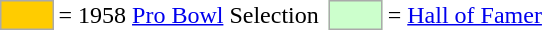<table>
<tr>
<td style="background-color:#FFCC00; border:1px solid #aaaaaa; width:2em;"></td>
<td>= 1958 <a href='#'>Pro Bowl</a> Selection </td>
<td></td>
<td style="background-color:#CCFFCC; border:1px solid #aaaaaa; width:2em;"></td>
<td>= <a href='#'>Hall of Famer</a></td>
</tr>
</table>
